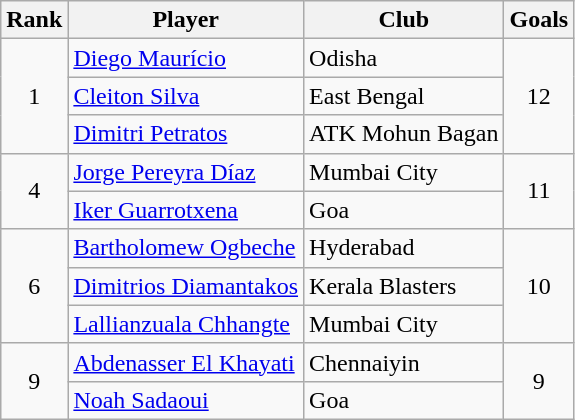<table class="wikitable sortable" style="text-align:center">
<tr>
<th>Rank</th>
<th>Player</th>
<th>Club</th>
<th>Goals</th>
</tr>
<tr>
<td rowspan="3">1</td>
<td align="left"> <a href='#'>Diego Maurício</a></td>
<td align="left">Odisha</td>
<td rowspan="3">12</td>
</tr>
<tr>
<td align="left"> <a href='#'>Cleiton Silva</a></td>
<td align="left">East Bengal</td>
</tr>
<tr>
<td align="left"> <a href='#'>Dimitri Petratos</a></td>
<td align="left">ATK Mohun Bagan</td>
</tr>
<tr>
<td rowspan="2">4</td>
<td align="left"> <a href='#'>Jorge Pereyra Díaz</a></td>
<td align="left">Mumbai City</td>
<td rowspan="2">11</td>
</tr>
<tr>
<td align="left"> <a href='#'>Iker Guarrotxena</a></td>
<td align="left">Goa</td>
</tr>
<tr>
<td rowspan="3">6</td>
<td align="left"> <a href='#'>Bartholomew Ogbeche</a></td>
<td align="left">Hyderabad</td>
<td rowspan="3">10</td>
</tr>
<tr>
<td align="left"> <a href='#'>Dimitrios Diamantakos</a></td>
<td align="left">Kerala Blasters</td>
</tr>
<tr>
<td align="left"> <a href='#'>Lallianzuala Chhangte</a></td>
<td align="left">Mumbai City</td>
</tr>
<tr>
<td rowspan="2">9</td>
<td align="left"> <a href='#'>Abdenasser El Khayati</a></td>
<td align="left">Chennaiyin</td>
<td rowspan="2">9</td>
</tr>
<tr>
<td align="left"> <a href='#'>Noah Sadaoui</a></td>
<td align="left">Goa</td>
</tr>
</table>
